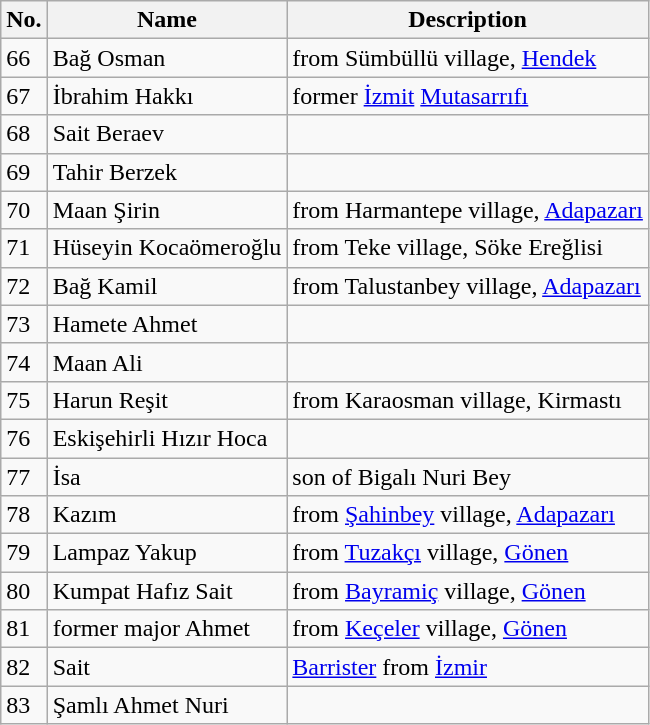<table class="wikitable">
<tr>
<th>No.</th>
<th>Name</th>
<th>Description</th>
</tr>
<tr>
<td>66</td>
<td>Bağ Osman</td>
<td>from Sümbüllü village, <a href='#'>Hendek</a></td>
</tr>
<tr>
<td>67</td>
<td>İbrahim Hakkı</td>
<td>former <a href='#'>İzmit</a> <a href='#'>Mutasarrıfı</a></td>
</tr>
<tr>
<td>68</td>
<td>Sait Beraev</td>
<td></td>
</tr>
<tr>
<td>69</td>
<td>Tahir Berzek</td>
<td></td>
</tr>
<tr>
<td>70</td>
<td>Maan Şirin</td>
<td>from Harmantepe village, <a href='#'>Adapazarı</a></td>
</tr>
<tr>
<td>71</td>
<td>Hüseyin Kocaömeroğlu</td>
<td>from Teke village, Söke Ereğlisi</td>
</tr>
<tr>
<td>72</td>
<td>Bağ Kamil</td>
<td>from Talustanbey village, <a href='#'>Adapazarı</a></td>
</tr>
<tr>
<td>73</td>
<td>Hamete Ahmet</td>
<td></td>
</tr>
<tr>
<td>74</td>
<td>Maan Ali</td>
<td></td>
</tr>
<tr>
<td>75</td>
<td>Harun Reşit</td>
<td>from Karaosman village, Kirmastı</td>
</tr>
<tr>
<td>76</td>
<td>Eskişehirli Hızır Hoca</td>
<td></td>
</tr>
<tr>
<td>77</td>
<td>İsa</td>
<td>son of Bigalı Nuri Bey</td>
</tr>
<tr>
<td>78</td>
<td>Kazım</td>
<td>from <a href='#'>Şahinbey</a> village, <a href='#'>Adapazarı</a></td>
</tr>
<tr>
<td>79</td>
<td>Lampaz Yakup</td>
<td>from <a href='#'>Tuzakçı</a> village, <a href='#'>Gönen</a></td>
</tr>
<tr>
<td>80</td>
<td>Kumpat Hafız Sait</td>
<td>from <a href='#'>Bayramiç</a> village, <a href='#'>Gönen</a></td>
</tr>
<tr>
<td>81</td>
<td>former major Ahmet</td>
<td>from <a href='#'>Keçeler</a> village, <a href='#'>Gönen</a></td>
</tr>
<tr>
<td>82</td>
<td>Sait</td>
<td><a href='#'>Barrister</a> from <a href='#'>İzmir</a></td>
</tr>
<tr>
<td>83</td>
<td>Şamlı Ahmet Nuri</td>
<td></td>
</tr>
</table>
